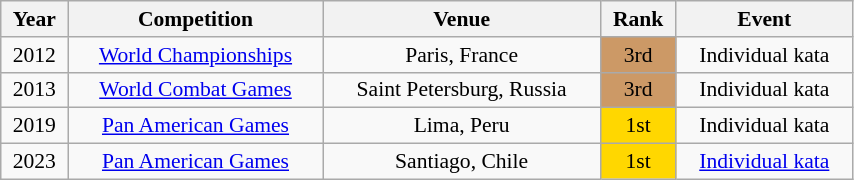<table class="wikitable sortable" width=45% style="font-size:90%; text-align:center;">
<tr>
<th>Year</th>
<th>Competition</th>
<th>Venue</th>
<th>Rank</th>
<th>Event</th>
</tr>
<tr>
<td>2012</td>
<td><a href='#'>World Championships</a></td>
<td>Paris, France</td>
<td bgcolor="cc9966">3rd</td>
<td>Individual kata</td>
</tr>
<tr>
<td>2013</td>
<td><a href='#'>World Combat Games</a></td>
<td>Saint Petersburg, Russia</td>
<td bgcolor="cc9966">3rd</td>
<td>Individual kata</td>
</tr>
<tr>
<td>2019</td>
<td><a href='#'>Pan American Games</a></td>
<td>Lima, Peru</td>
<td bgcolor="gold">1st</td>
<td>Individual kata</td>
</tr>
<tr>
<td>2023</td>
<td><a href='#'>Pan American Games</a></td>
<td>Santiago, Chile</td>
<td bgcolor="gold">1st</td>
<td><a href='#'>Individual kata</a></td>
</tr>
</table>
